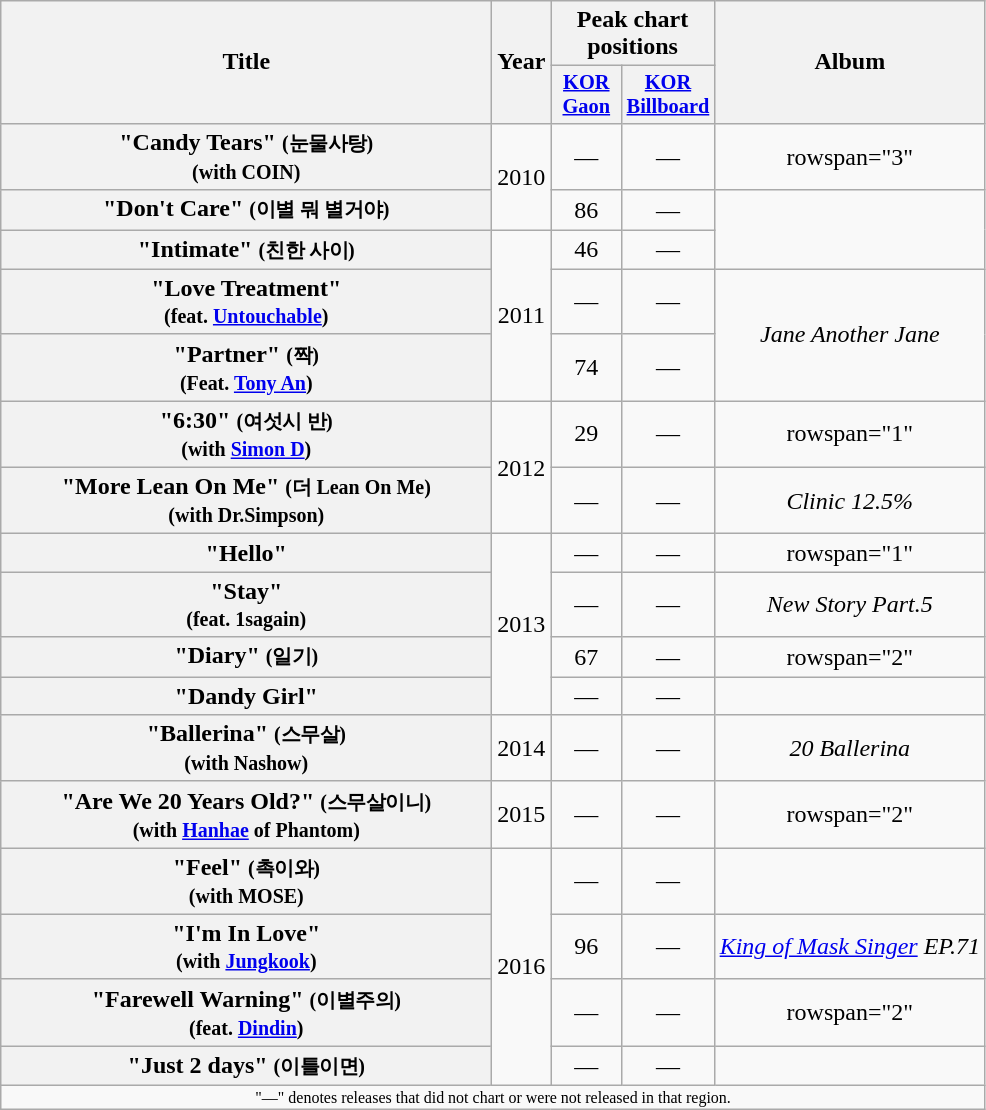<table class="wikitable plainrowheaders" style="text-align:center;">
<tr>
<th scope="col" rowspan="2" style="width:20em;">Title</th>
<th scope="col" rowspan="2">Year</th>
<th scope="col" colspan="2">Peak chart positions</th>
<th scope="col" rowspan="2">Album</th>
</tr>
<tr>
<th scope="col" style="width:3em;font-size:85%;"><a href='#'>KOR<br>Gaon</a><br></th>
<th scope="col" style="width:3em;font-size:85%;"><a href='#'>KOR<br>Billboard</a><br></th>
</tr>
<tr>
<th scope="row">"Candy Tears" <small>(눈물사탕)</small><br><small>(with COIN)</small></th>
<td rowspan="2">2010</td>
<td>—</td>
<td>—</td>
<td>rowspan="3" </td>
</tr>
<tr>
<th scope="row">"Don't Care" <small>(이별 뭐 별거야)</small></th>
<td>86</td>
<td>—</td>
</tr>
<tr>
<th scope="row">"Intimate" <small>(친한 사이)</small></th>
<td rowspan="3">2011</td>
<td>46</td>
<td>—</td>
</tr>
<tr>
<th scope="row">"Love Treatment" <br><small>(feat. <a href='#'>Untouchable</a>)</small></th>
<td>—</td>
<td>—</td>
<td rowspan="2"><em>Jane Another Jane</em></td>
</tr>
<tr>
<th scope="row">"Partner" <small>(짝)</small><br><small>(Feat. <a href='#'>Tony An</a>)</small></th>
<td>74</td>
<td>—</td>
</tr>
<tr>
<th scope="row">"6:30" <small>(여섯시 반)</small><br><small>(with <a href='#'>Simon D</a>)</small></th>
<td rowspan="2">2012</td>
<td>29</td>
<td>—</td>
<td>rowspan="1" </td>
</tr>
<tr>
<th scope="row">"More Lean On Me" <small>(더 Lean On Me)</small><br><small>(with Dr.Simpson)</small></th>
<td>—</td>
<td>—</td>
<td><em>Clinic 12.5%</em></td>
</tr>
<tr>
<th scope="row">"Hello"</th>
<td rowspan="4">2013</td>
<td>—</td>
<td>—</td>
<td>rowspan="1" </td>
</tr>
<tr>
<th scope="row">"Stay" <br><small>(feat. 1sagain)</small></th>
<td>—</td>
<td>—</td>
<td rowspan="1"><em>New Story Part.5</em></td>
</tr>
<tr>
<th scope="row">"Diary" <small>(일기)</small></th>
<td>67</td>
<td>—</td>
<td>rowspan="2" </td>
</tr>
<tr>
<th scope="row">"Dandy Girl"</th>
<td>—</td>
<td>—</td>
</tr>
<tr>
<th scope="row">"Ballerina" <small>(스무살)</small><br><small>(with Nashow)</small></th>
<td rowspan="1">2014</td>
<td>—</td>
<td>—</td>
<td><em>20 Ballerina</em></td>
</tr>
<tr>
<th scope="row">"Are We 20 Years Old?" <small>(스무살이니)</small><br><small>(with <a href='#'>Hanhae</a> of Phantom)</small></th>
<td rowspan="1">2015</td>
<td>—</td>
<td>—</td>
<td>rowspan="2" </td>
</tr>
<tr>
<th scope="row">"Feel" <small>(촉이와)</small><br><small>(with MOSE)</small></th>
<td rowspan="4">2016</td>
<td>—</td>
<td>—</td>
</tr>
<tr>
<th scope="row">"I'm In Love" <br><small>(with <a href='#'>Jungkook</a>)</small></th>
<td>96</td>
<td>—</td>
<td rowspan="1"><em><a href='#'>King of Mask Singer</a> EP.71</em></td>
</tr>
<tr>
<th scope="row">"Farewell Warning" <small>(이별주의)</small><br><small>(feat. <a href='#'>Dindin</a>)</small></th>
<td>—</td>
<td>—</td>
<td>rowspan="2" </td>
</tr>
<tr>
<th scope="row">"Just 2 days" <small>(이틀이면)</small></th>
<td>—</td>
<td>—</td>
</tr>
<tr>
<td colspan="5" style="font-size:8pt;">"—" denotes releases that did not chart or were not released in that region.</td>
</tr>
</table>
